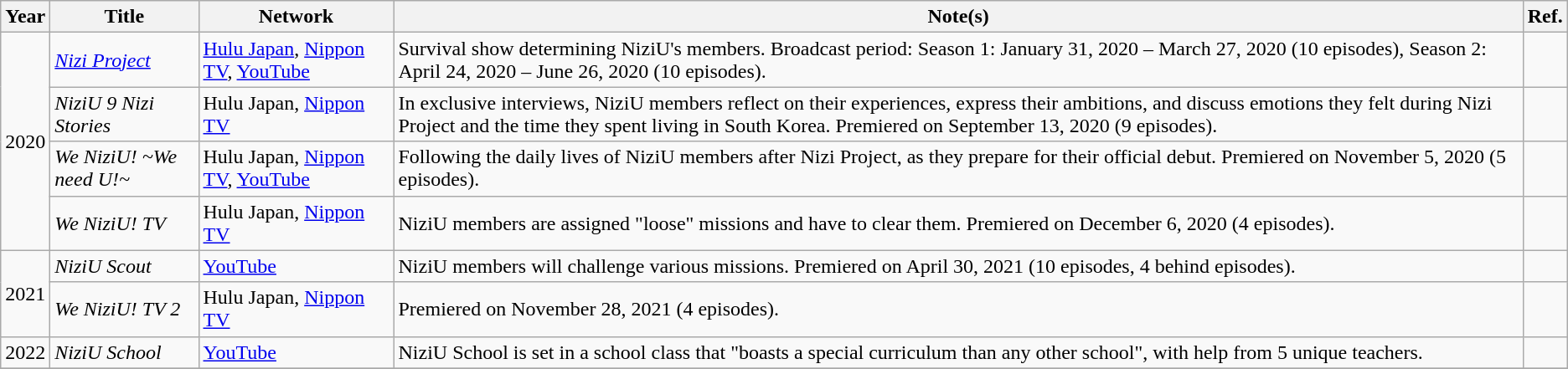<table class="wikitable">
<tr>
<th>Year</th>
<th>Title</th>
<th>Network</th>
<th>Note(s)</th>
<th>Ref.</th>
</tr>
<tr>
<td rowspan="4">2020</td>
<td><em><a href='#'>Nizi Project</a></em></td>
<td><a href='#'>Hulu Japan</a>, <a href='#'>Nippon TV</a>, <a href='#'>YouTube</a></td>
<td>Survival show determining NiziU's members. Broadcast period: Season 1: January 31, 2020 – March 27, 2020 (10 episodes), Season 2: April 24, 2020 – June 26, 2020 (10 episodes).</td>
<td></td>
</tr>
<tr>
<td><em>NiziU 9 Nizi Stories</em></td>
<td>Hulu Japan, <a href='#'>Nippon TV</a></td>
<td>In exclusive interviews, NiziU members reflect on their experiences, express their ambitions, and discuss emotions they felt during Nizi Project and the time they spent living in South Korea. Premiered on September 13, 2020 (9 episodes).</td>
<td></td>
</tr>
<tr>
<td><em>We NiziU! ~We need U!~</em></td>
<td>Hulu Japan, <a href='#'>Nippon TV</a>, <a href='#'>YouTube</a></td>
<td>Following the daily lives of NiziU members after Nizi Project, as they prepare for their official debut. Premiered on November 5, 2020 (5 episodes).</td>
<td></td>
</tr>
<tr>
<td><em>We NiziU! TV</em></td>
<td>Hulu Japan, <a href='#'>Nippon TV</a></td>
<td>NiziU members are assigned "loose" missions and have to clear them. Premiered on December 6, 2020 (4 episodes).</td>
<td></td>
</tr>
<tr>
<td rowspan="2">2021</td>
<td><em>NiziU Scout</em></td>
<td><a href='#'>YouTube</a></td>
<td>NiziU members will challenge various missions. Premiered on April 30, 2021 (10 episodes, 4 behind episodes).</td>
<td></td>
</tr>
<tr>
<td><em>We NiziU! TV 2</em></td>
<td>Hulu Japan, <a href='#'>Nippon TV</a></td>
<td>Premiered on November 28, 2021 (4 episodes).</td>
</tr>
<tr>
<td rowspan="1">2022</td>
<td><em>NiziU School</em></td>
<td><a href='#'>YouTube</a></td>
<td>NiziU School is set in a school class that "boasts a special curriculum than any other school", with help from 5 unique teachers.</td>
<td></td>
</tr>
<tr>
</tr>
</table>
